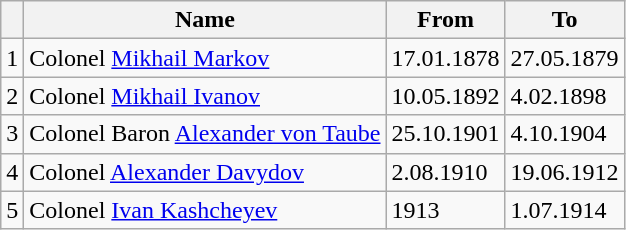<table class=wikitable>
<tr>
<th></th>
<th>Name</th>
<th>From</th>
<th>To</th>
</tr>
<tr>
<td>1</td>
<td>Colonel <a href='#'>Mikhail Markov</a></td>
<td>17.01.1878</td>
<td>27.05.1879</td>
</tr>
<tr>
<td>2</td>
<td>Colonel <a href='#'>Mikhail Ivanov</a></td>
<td>10.05.1892</td>
<td>4.02.1898</td>
</tr>
<tr>
<td>3</td>
<td>Colonel Baron <a href='#'>Alexander von Taube</a></td>
<td>25.10.1901</td>
<td>4.10.1904</td>
</tr>
<tr>
<td>4</td>
<td>Colonel <a href='#'>Alexander Davydov</a></td>
<td>2.08.1910</td>
<td>19.06.1912</td>
</tr>
<tr>
<td>5</td>
<td>Colonel <a href='#'>Ivan Kashcheyev</a></td>
<td>1913</td>
<td>1.07.1914</td>
</tr>
</table>
